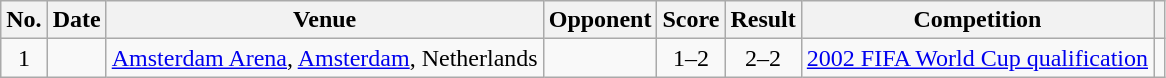<table class="wikitable sortable">
<tr>
<th scope="col">No.</th>
<th scope="col">Date</th>
<th scope="col">Venue</th>
<th scope="col">Opponent</th>
<th scope="col">Score</th>
<th scope="col">Result</th>
<th scope="col">Competition</th>
<th scope="col" class="unsortable"></th>
</tr>
<tr>
<td align="center">1</td>
<td></td>
<td><a href='#'>Amsterdam Arena</a>, <a href='#'>Amsterdam</a>, Netherlands</td>
<td></td>
<td align="center">1–2</td>
<td align="center">2–2</td>
<td><a href='#'>2002 FIFA World Cup qualification</a></td>
<td></td>
</tr>
</table>
